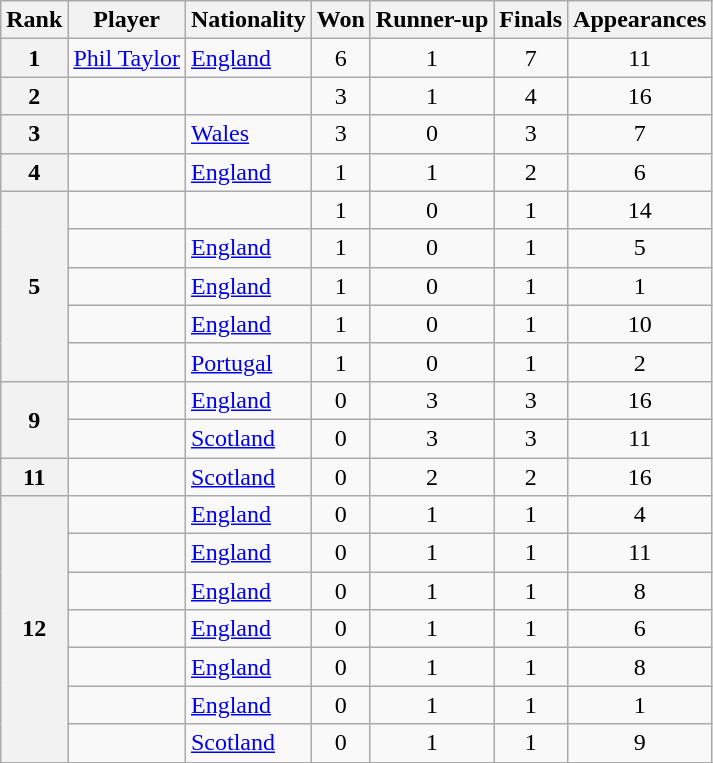<table class="wikitable sortable">
<tr>
<th>Rank</th>
<th>Player</th>
<th>Nationality</th>
<th>Won</th>
<th>Runner-up</th>
<th>Finals</th>
<th>Appearances</th>
</tr>
<tr>
<th>1</th>
<td><a href='#'>Phil Taylor</a></td>
<td> <a href='#'>England</a></td>
<td align=center>6</td>
<td align=center>1</td>
<td align=center>7</td>
<td align=center>11</td>
</tr>
<tr>
<th>2</th>
<td><strong></strong></td>
<td></td>
<td align=center>3</td>
<td align=center>1</td>
<td align=center>4</td>
<td align=center>16</td>
</tr>
<tr>
<th>3</th>
<td><strong></strong></td>
<td> <a href='#'>Wales</a></td>
<td align="center">3</td>
<td align="center">0</td>
<td align="center">3</td>
<td align="center">7</td>
</tr>
<tr>
<th>4</th>
<td><strong></strong></td>
<td> <a href='#'>England</a></td>
<td align="center">1</td>
<td align="center">1</td>
<td align="center">2</td>
<td align="center">6</td>
</tr>
<tr>
<th rowspan="5">5</th>
<td><strong></strong></td>
<td> </td>
<td align="center">1</td>
<td align="center">0</td>
<td align="center">1</td>
<td align="center">14</td>
</tr>
<tr>
<td><strong></strong></td>
<td> <a href='#'>England</a></td>
<td align=center>1</td>
<td align=center>0</td>
<td align=center>1</td>
<td align=center>5</td>
</tr>
<tr>
<td><strong></strong></td>
<td> <a href='#'>England</a></td>
<td align=center>1</td>
<td align=center>0</td>
<td align=center>1</td>
<td align=center>1</td>
</tr>
<tr>
<td><strong></strong></td>
<td> <a href='#'>England</a></td>
<td align=center>1</td>
<td align=center>0</td>
<td align=center>1</td>
<td align=center>10</td>
</tr>
<tr>
<td><strong></strong></td>
<td> <a href='#'>Portugal</a></td>
<td align=center>1</td>
<td align=center>0</td>
<td align=center>1</td>
<td align=center>2</td>
</tr>
<tr>
<th rowspan="2">9</th>
<td><strong></strong></td>
<td> <a href='#'>England</a></td>
<td align=center>0</td>
<td align=center>3</td>
<td align=center>3</td>
<td align=center>16</td>
</tr>
<tr>
<td><strong></strong></td>
<td> <a href='#'>Scotland</a></td>
<td align="center">0</td>
<td align="center">3</td>
<td align="center">3</td>
<td align="center">11</td>
</tr>
<tr>
<th>11</th>
<td><strong></strong></td>
<td> <a href='#'>Scotland</a></td>
<td align=center>0</td>
<td align=center>2</td>
<td align=center>2</td>
<td align=center>16</td>
</tr>
<tr>
<th rowspan="7">12</th>
<td><strong></strong></td>
<td> <a href='#'>England</a></td>
<td align=center>0</td>
<td align=center>1</td>
<td align=center>1</td>
<td align=center>4</td>
</tr>
<tr>
<td><strong></strong></td>
<td> <a href='#'>England</a></td>
<td align=center>0</td>
<td align=center>1</td>
<td align=center>1</td>
<td align=center>11</td>
</tr>
<tr>
<td><strong></strong></td>
<td> <a href='#'>England</a></td>
<td align=center>0</td>
<td align=center>1</td>
<td align=center>1</td>
<td align=center>8</td>
</tr>
<tr>
<td></td>
<td> <a href='#'>England</a></td>
<td align=center>0</td>
<td align=center>1</td>
<td align=center>1</td>
<td align=center>6</td>
</tr>
<tr>
<td></td>
<td> <a href='#'>England</a></td>
<td align=center>0</td>
<td align=center>1</td>
<td align=center>1</td>
<td align=center>8</td>
</tr>
<tr>
<td><strong></strong></td>
<td> <a href='#'>England</a></td>
<td align=center>0</td>
<td align=center>1</td>
<td align=center>1</td>
<td align=center>1</td>
</tr>
<tr>
<td></td>
<td> <a href='#'>Scotland</a></td>
<td align=center>0</td>
<td align=center>1</td>
<td align=center>1</td>
<td align=center>9</td>
</tr>
<tr>
</tr>
</table>
